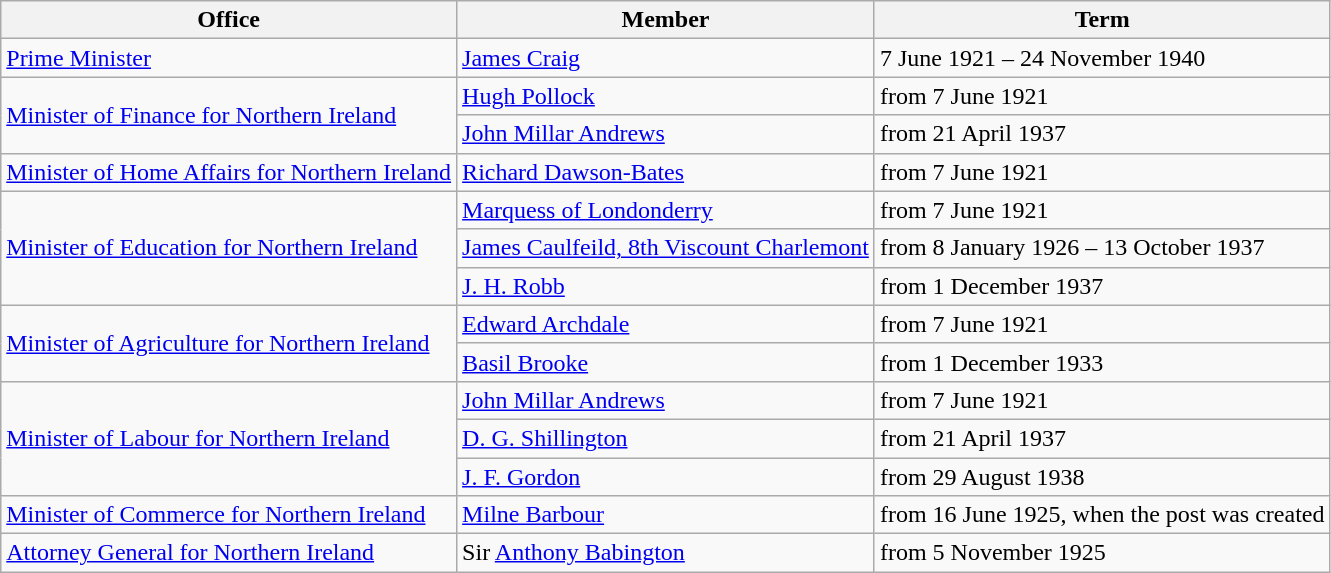<table class="wikitable">
<tr>
<th>Office</th>
<th>Member</th>
<th>Term</th>
</tr>
<tr>
<td><a href='#'>Prime Minister</a></td>
<td><a href='#'>James Craig</a></td>
<td>7 June 1921 – 24 November 1940</td>
</tr>
<tr>
<td rowspan=2><a href='#'>Minister of Finance for Northern Ireland</a></td>
<td><a href='#'>Hugh Pollock</a></td>
<td>from 7 June 1921</td>
</tr>
<tr>
<td><a href='#'>John Millar Andrews</a></td>
<td>from 21 April 1937</td>
</tr>
<tr>
<td><a href='#'>Minister of Home Affairs for Northern Ireland</a></td>
<td><a href='#'>Richard Dawson-Bates</a></td>
<td>from 7 June 1921</td>
</tr>
<tr>
<td rowspan=3><a href='#'>Minister of Education for Northern Ireland</a></td>
<td><a href='#'>Marquess of Londonderry</a></td>
<td>from 7 June 1921</td>
</tr>
<tr>
<td><a href='#'>James Caulfeild, 8th Viscount Charlemont</a></td>
<td>from 8 January 1926 – 13 October 1937</td>
</tr>
<tr>
<td><a href='#'>J. H. Robb</a></td>
<td>from 1 December 1937</td>
</tr>
<tr>
<td rowspan=2><a href='#'>Minister of Agriculture for Northern Ireland</a></td>
<td><a href='#'>Edward Archdale</a></td>
<td>from 7 June 1921</td>
</tr>
<tr>
<td><a href='#'>Basil Brooke</a></td>
<td>from 1 December 1933</td>
</tr>
<tr>
<td rowspan=3><a href='#'>Minister of Labour for Northern Ireland</a></td>
<td><a href='#'>John Millar Andrews</a></td>
<td>from 7 June 1921</td>
</tr>
<tr>
<td><a href='#'>D. G. Shillington</a></td>
<td>from 21 April 1937</td>
</tr>
<tr>
<td><a href='#'>J. F. Gordon</a></td>
<td>from 29 August 1938</td>
</tr>
<tr>
<td><a href='#'>Minister of Commerce for Northern Ireland</a></td>
<td><a href='#'>Milne Barbour</a></td>
<td>from 16 June 1925, when the post was created</td>
</tr>
<tr>
<td><a href='#'>Attorney General for Northern Ireland</a></td>
<td>Sir <a href='#'>Anthony Babington</a></td>
<td>from 5 November 1925</td>
</tr>
</table>
